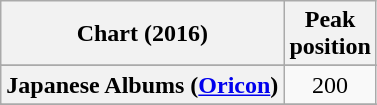<table class="wikitable sortable plainrowheaders" style="text-align:center">
<tr>
<th scope="col">Chart (2016)</th>
<th scope="col">Peak<br> position</th>
</tr>
<tr>
</tr>
<tr>
</tr>
<tr>
</tr>
<tr>
</tr>
<tr>
<th scope="row">Japanese Albums (<a href='#'>Oricon</a>)</th>
<td>200</td>
</tr>
<tr>
</tr>
<tr>
</tr>
</table>
